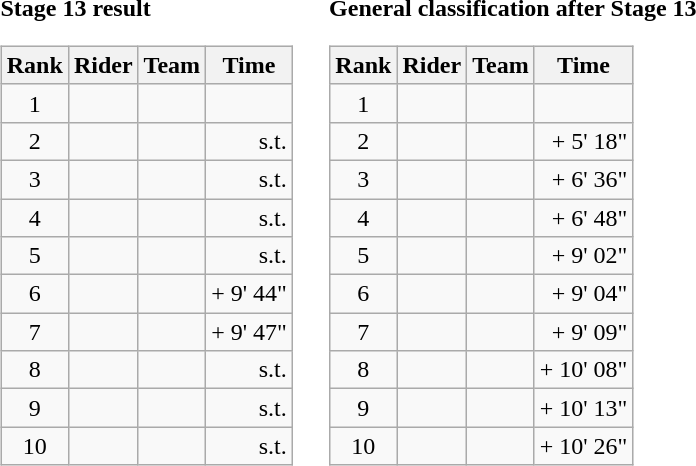<table>
<tr>
<td><strong>Stage 13 result</strong><br><table class="wikitable">
<tr>
<th scope="col">Rank</th>
<th scope="col">Rider</th>
<th scope="col">Team</th>
<th scope="col">Time</th>
</tr>
<tr>
<td style="text-align:center;">1</td>
<td></td>
<td></td>
<td style="text-align:right;"></td>
</tr>
<tr>
<td style="text-align:center;">2</td>
<td></td>
<td></td>
<td style="text-align:right;">s.t.</td>
</tr>
<tr>
<td style="text-align:center;">3</td>
<td></td>
<td></td>
<td style="text-align:right;">s.t.</td>
</tr>
<tr>
<td style="text-align:center;">4</td>
<td></td>
<td></td>
<td style="text-align:right;">s.t.</td>
</tr>
<tr>
<td style="text-align:center;">5</td>
<td></td>
<td></td>
<td style="text-align:right;">s.t.</td>
</tr>
<tr>
<td style="text-align:center;">6</td>
<td></td>
<td></td>
<td style="text-align:right;">+ 9' 44"</td>
</tr>
<tr>
<td style="text-align:center;">7</td>
<td></td>
<td></td>
<td style="text-align:right;">+ 9' 47"</td>
</tr>
<tr>
<td style="text-align:center;">8</td>
<td></td>
<td></td>
<td style="text-align:right;">s.t.</td>
</tr>
<tr>
<td style="text-align:center;">9</td>
<td></td>
<td></td>
<td style="text-align:right;">s.t.</td>
</tr>
<tr>
<td style="text-align:center;">10</td>
<td></td>
<td></td>
<td style="text-align:right;">s.t.</td>
</tr>
</table>
</td>
<td></td>
<td><strong>General classification after Stage 13</strong><br><table class="wikitable">
<tr>
<th scope="col">Rank</th>
<th scope="col">Rider</th>
<th scope="col">Team</th>
<th scope="col">Time</th>
</tr>
<tr>
<td style="text-align:center;">1</td>
<td></td>
<td></td>
<td style="text-align:right;"></td>
</tr>
<tr>
<td style="text-align:center;">2</td>
<td></td>
<td></td>
<td style="text-align:right;">+ 5' 18"</td>
</tr>
<tr>
<td style="text-align:center;">3</td>
<td></td>
<td></td>
<td style="text-align:right;">+ 6' 36"</td>
</tr>
<tr>
<td style="text-align:center;">4</td>
<td></td>
<td></td>
<td style="text-align:right;">+ 6' 48"</td>
</tr>
<tr>
<td style="text-align:center;">5</td>
<td></td>
<td></td>
<td style="text-align:right;">+ 9' 02"</td>
</tr>
<tr>
<td style="text-align:center;">6</td>
<td></td>
<td></td>
<td style="text-align:right;">+ 9' 04"</td>
</tr>
<tr>
<td style="text-align:center;">7</td>
<td></td>
<td></td>
<td style="text-align:right;">+ 9' 09"</td>
</tr>
<tr>
<td style="text-align:center;">8</td>
<td></td>
<td></td>
<td style="text-align:right;">+ 10' 08"</td>
</tr>
<tr>
<td style="text-align:center;">9</td>
<td></td>
<td></td>
<td style="text-align:right;">+ 10' 13"</td>
</tr>
<tr>
<td style="text-align:center;">10</td>
<td></td>
<td></td>
<td style="text-align:right;">+ 10' 26"</td>
</tr>
</table>
</td>
</tr>
</table>
